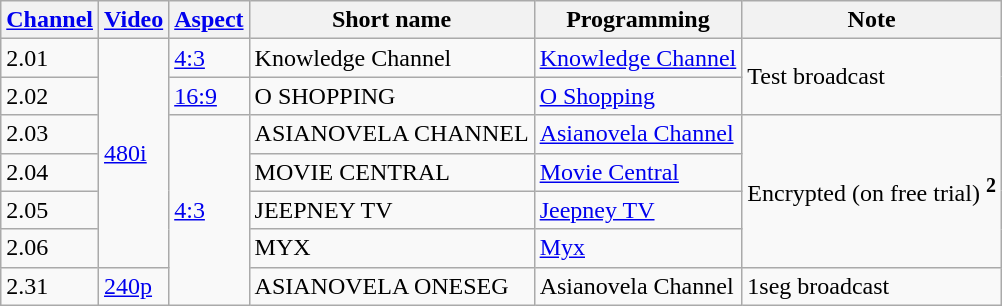<table class="wikitable">
<tr>
<th><a href='#'>Channel</a></th>
<th><a href='#'>Video</a></th>
<th><a href='#'>Aspect</a></th>
<th>Short name</th>
<th>Programming</th>
<th>Note</th>
</tr>
<tr>
<td>2.01</td>
<td rowspan="6"><a href='#'>480i</a></td>
<td><a href='#'>4:3</a></td>
<td>Knowledge Channel</td>
<td><a href='#'>Knowledge Channel</a></td>
<td rowspan="2">Test broadcast</td>
</tr>
<tr>
<td>2.02</td>
<td><a href='#'>16:9</a></td>
<td>O SHOPPING</td>
<td><a href='#'>O Shopping</a></td>
</tr>
<tr>
<td>2.03</td>
<td rowspan="5"><a href='#'>4:3</a></td>
<td>ASIANOVELA CHANNEL</td>
<td><a href='#'>Asianovela Channel</a></td>
<td rowspan="4">Encrypted (on free trial) <sup><strong>2</strong></sup></td>
</tr>
<tr>
<td>2.04</td>
<td>MOVIE CENTRAL</td>
<td><a href='#'>Movie Central</a></td>
</tr>
<tr>
<td>2.05</td>
<td>JEEPNEY TV</td>
<td><a href='#'>Jeepney TV</a></td>
</tr>
<tr>
<td>2.06</td>
<td>MYX</td>
<td><a href='#'>Myx</a></td>
</tr>
<tr>
<td>2.31</td>
<td><a href='#'>240p</a></td>
<td>ASIANOVELA ONESEG</td>
<td>Asianovela Channel</td>
<td>1seg broadcast</td>
</tr>
</table>
